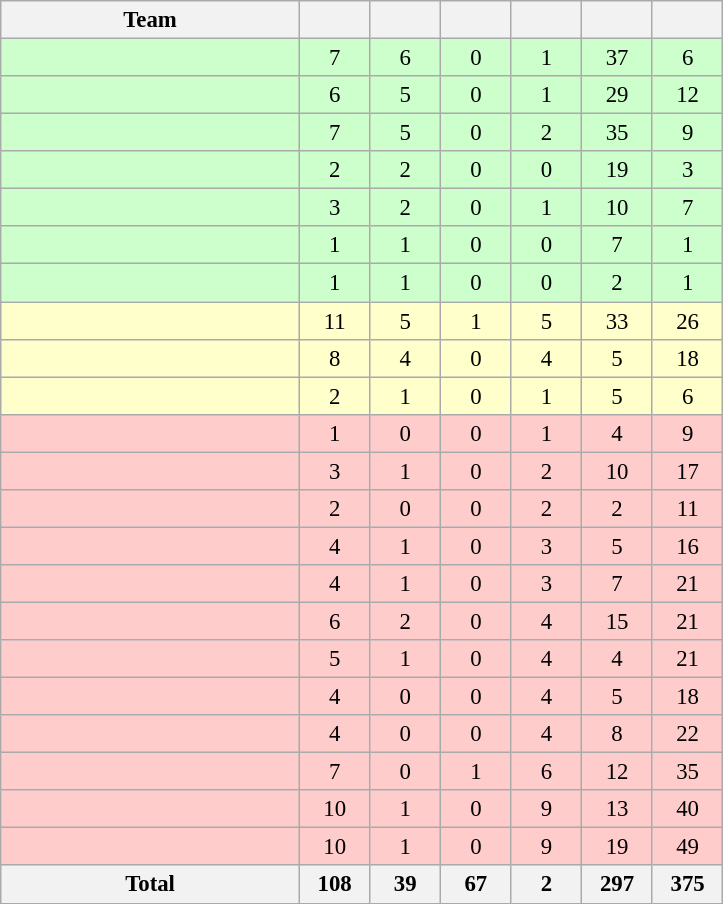<table class="wikitable" style="font-size:95%; text-align:center">
<tr>
<th width=192>Team</th>
<th width=40></th>
<th width=40></th>
<th width=40></th>
<th width=40></th>
<th width=40></th>
<th width=40></th>
</tr>
<tr style="background:#ccffcc;">
<td style="text-align:left;"></td>
<td>7</td>
<td>6</td>
<td>0</td>
<td>1</td>
<td>37</td>
<td>6</td>
</tr>
<tr style="background:#ccffcc;">
<td style="text-align:left;"></td>
<td>6</td>
<td>5</td>
<td>0</td>
<td>1</td>
<td>29</td>
<td>12</td>
</tr>
<tr style="background:#ccffcc;">
<td style="text-align:left;"></td>
<td>7</td>
<td>5</td>
<td>0</td>
<td>2</td>
<td>35</td>
<td>9</td>
</tr>
<tr style="background:#ccffcc;">
<td style="text-align:left;"></td>
<td>2</td>
<td>2</td>
<td>0</td>
<td>0</td>
<td>19</td>
<td>3</td>
</tr>
<tr style="background:#ccffcc;">
<td style="text-align:left;"></td>
<td>3</td>
<td>2</td>
<td>0</td>
<td>1</td>
<td>10</td>
<td>7</td>
</tr>
<tr style="background:#ccffcc;">
<td style="text-align:left;"></td>
<td>1</td>
<td>1</td>
<td>0</td>
<td>0</td>
<td>7</td>
<td>1</td>
</tr>
<tr style="background:#ccffcc;">
<td style="text-align:left;"></td>
<td>1</td>
<td>1</td>
<td>0</td>
<td>0</td>
<td>2</td>
<td>1</td>
</tr>
<tr style="background:#ffffcc;">
<td style="text-align:left;"></td>
<td>11</td>
<td>5</td>
<td>1</td>
<td>5</td>
<td>33</td>
<td>26</td>
</tr>
<tr style="background:#ffffcc;">
<td style="text-align:left;"></td>
<td>8</td>
<td>4</td>
<td>0</td>
<td>4</td>
<td>5</td>
<td>18</td>
</tr>
<tr style="background:#ffffcc;">
<td style="text-align:left;"></td>
<td>2</td>
<td>1</td>
<td>0</td>
<td>1</td>
<td>5</td>
<td>6</td>
</tr>
<tr style="background:#ffcccc;">
<td style="text-align:left;"></td>
<td>1</td>
<td>0</td>
<td>0</td>
<td>1</td>
<td>4</td>
<td>9</td>
</tr>
<tr style="background:#ffcccc;">
<td style="text-align:left;"></td>
<td>3</td>
<td>1</td>
<td>0</td>
<td>2</td>
<td>10</td>
<td>17</td>
</tr>
<tr style="background:#ffcccc;">
<td style="text-align:left;"></td>
<td>2</td>
<td>0</td>
<td>0</td>
<td>2</td>
<td>2</td>
<td>11</td>
</tr>
<tr style="background:#ffcccc;">
<td style="text-align:left;"></td>
<td>4</td>
<td>1</td>
<td>0</td>
<td>3</td>
<td>5</td>
<td>16</td>
</tr>
<tr style="background:#ffcccc;">
<td style="text-align:left;"></td>
<td>4</td>
<td>1</td>
<td>0</td>
<td>3</td>
<td>7</td>
<td>21</td>
</tr>
<tr style="background:#ffcccc;">
<td style="text-align:left;"></td>
<td>6</td>
<td>2</td>
<td>0</td>
<td>4</td>
<td>15</td>
<td>21</td>
</tr>
<tr style="background:#ffcccc;">
<td style="text-align:left;"></td>
<td>5</td>
<td>1</td>
<td>0</td>
<td>4</td>
<td>4</td>
<td>21</td>
</tr>
<tr style="background:#ffcccc;">
<td style="text-align:left;"></td>
<td>4</td>
<td>0</td>
<td>0</td>
<td>4</td>
<td>5</td>
<td>18</td>
</tr>
<tr style="background:#ffcccc;">
<td style="text-align:left;"></td>
<td>4</td>
<td>0</td>
<td>0</td>
<td>4</td>
<td>8</td>
<td>22</td>
</tr>
<tr style="background:#ffcccc;">
<td style="text-align:left;"></td>
<td>7</td>
<td>0</td>
<td>1</td>
<td>6</td>
<td>12</td>
<td>35</td>
</tr>
<tr style="background:#ffcccc;">
<td style="text-align:left;"></td>
<td>10</td>
<td>1</td>
<td>0</td>
<td>9</td>
<td>13</td>
<td>40</td>
</tr>
<tr style="background:#ffcccc;">
<td style="text-align:left;"></td>
<td>10</td>
<td>1</td>
<td>0</td>
<td>9</td>
<td>19</td>
<td>49</td>
</tr>
<tr>
<th>Total</th>
<th>108</th>
<th>39</th>
<th>67</th>
<th>2</th>
<th>297</th>
<th>375</th>
</tr>
</table>
